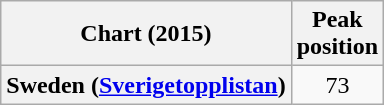<table class="wikitable sortable plainrowheaders" style="text-align:center;">
<tr>
<th>Chart (2015)</th>
<th>Peak<br>position</th>
</tr>
<tr>
<th scope="row">Sweden (<a href='#'>Sverigetopplistan</a>)</th>
<td>73</td>
</tr>
</table>
